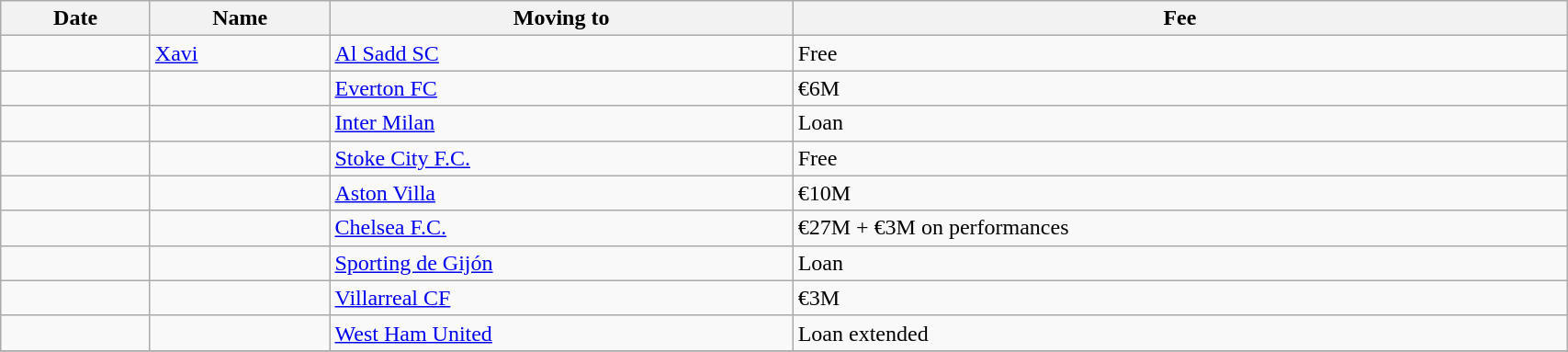<table class="wikitable sortable" width=90%>
<tr>
<th>Date</th>
<th>Name</th>
<th>Moving to</th>
<th>Fee</th>
</tr>
<tr>
<td></td>
<td> <a href='#'>Xavi</a></td>
<td> <a href='#'>Al Sadd SC</a></td>
<td>Free</td>
</tr>
<tr>
<td></td>
<td> </td>
<td> <a href='#'>Everton FC</a></td>
<td>€6M</td>
</tr>
<tr>
<td></td>
<td> </td>
<td> <a href='#'>Inter Milan</a></td>
<td>Loan</td>
</tr>
<tr>
<td></td>
<td> </td>
<td> <a href='#'>Stoke City F.C.</a></td>
<td>Free</td>
</tr>
<tr>
<td></td>
<td> </td>
<td> <a href='#'>Aston Villa</a></td>
<td>€10M</td>
</tr>
<tr>
<td></td>
<td> </td>
<td> <a href='#'>Chelsea F.C.</a></td>
<td>€27M + €3M on performances</td>
</tr>
<tr>
<td></td>
<td> </td>
<td> <a href='#'>Sporting de Gijón</a></td>
<td>Loan</td>
</tr>
<tr>
<td></td>
<td> </td>
<td> <a href='#'>Villarreal CF</a></td>
<td>€3M</td>
</tr>
<tr>
<td></td>
<td> </td>
<td> <a href='#'>West Ham United</a></td>
<td>Loan extended</td>
</tr>
<tr>
</tr>
</table>
